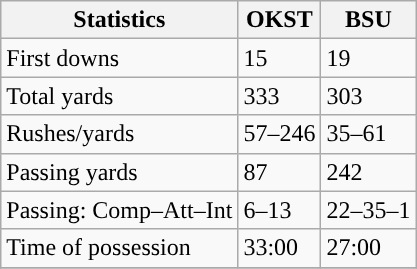<table class="wikitable" style="float: left;">
<tr>
<th>Statistics</th>
<th>OKST</th>
<th>BSU</th>
</tr>
<tr>
<td>First downs</td>
<td>15</td>
<td>19</td>
</tr>
<tr>
<td>Total yards</td>
<td>333</td>
<td>303</td>
</tr>
<tr>
<td>Rushes/yards</td>
<td>57–246</td>
<td>35–61</td>
</tr>
<tr>
<td>Passing yards</td>
<td>87</td>
<td>242</td>
</tr>
<tr>
<td>Passing: Comp–Att–Int</td>
<td>6–13</td>
<td>22–35–1</td>
</tr>
<tr>
<td>Time of possession</td>
<td>33:00</td>
<td>27:00</td>
</tr>
<tr>
</tr>
</table>
